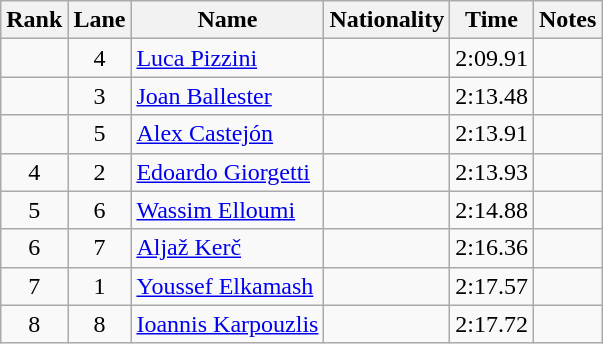<table class="wikitable sortable" style="text-align:center">
<tr>
<th>Rank</th>
<th>Lane</th>
<th>Name</th>
<th>Nationality</th>
<th>Time</th>
<th>Notes</th>
</tr>
<tr>
<td></td>
<td>4</td>
<td align="left"><a href='#'>Luca Pizzini</a></td>
<td align="left"></td>
<td>2:09.91</td>
<td></td>
</tr>
<tr>
<td></td>
<td>3</td>
<td align="left"><a href='#'>Joan Ballester</a></td>
<td align="left"></td>
<td>2:13.48</td>
<td></td>
</tr>
<tr>
<td></td>
<td>5</td>
<td align="left"><a href='#'>Alex Castejón</a></td>
<td align="left"></td>
<td>2:13.91</td>
<td></td>
</tr>
<tr>
<td>4</td>
<td>2</td>
<td align="left"><a href='#'>Edoardo Giorgetti</a></td>
<td align="left"></td>
<td>2:13.93</td>
<td></td>
</tr>
<tr>
<td>5</td>
<td>6</td>
<td align="left"><a href='#'>Wassim Elloumi</a></td>
<td align="left"></td>
<td>2:14.88</td>
<td></td>
</tr>
<tr>
<td>6</td>
<td>7</td>
<td align="left"><a href='#'>Aljaž Kerč</a></td>
<td align="left"></td>
<td>2:16.36</td>
<td></td>
</tr>
<tr>
<td>7</td>
<td>1</td>
<td align="left"><a href='#'>Youssef Elkamash</a></td>
<td align="left"></td>
<td>2:17.57</td>
<td></td>
</tr>
<tr>
<td>8</td>
<td>8</td>
<td align="left"><a href='#'>Ioannis Karpouzlis</a></td>
<td align="left"></td>
<td>2:17.72</td>
<td></td>
</tr>
</table>
